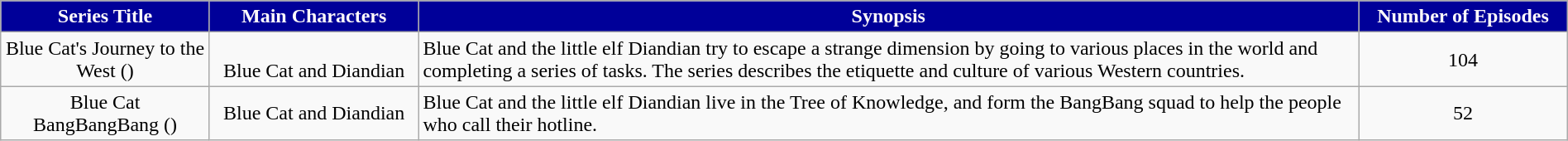<table class="wikitable" width="100%">
<tr style="background:#000099; color:snow" align="center">
<td style="width:10%"><strong>Series Title</strong></td>
<td style="width:10%"><strong>Main Characters</strong></td>
<td style="width:45%"><strong>Synopsis</strong></td>
<td style="width:10%"><strong>Number of Episodes</strong></td>
</tr>
<tr style="text-align:center">
<td>Blue Cat's Journey to the West ()</td>
<td><br>Blue Cat and Diandian</td>
<td style="text-align:left">Blue Cat and the little elf Diandian try to escape a strange dimension by going to various places in the world and completing a series of tasks. The series describes the etiquette and culture of various Western countries.</td>
<td>104</td>
</tr>
<tr style="text-align:center">
<td>Blue Cat BangBangBang ()</td>
<td style="text-align:center">Blue Cat and Diandian</td>
<td style="text-align:left">Blue Cat and the little elf Diandian live in the Tree of Knowledge, and form the BangBang squad to help the people who call their hotline.</td>
<td>52</td>
</tr>
</table>
